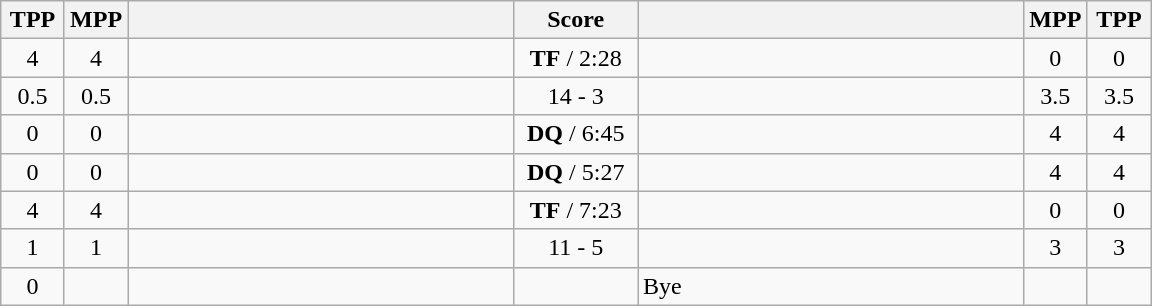<table class="wikitable" style="text-align: center;" |>
<tr>
<th width="35">TPP</th>
<th width="35">MPP</th>
<th width="250"></th>
<th width="75">Score</th>
<th width="250"></th>
<th width="35">MPP</th>
<th width="35">TPP</th>
</tr>
<tr>
<td>4</td>
<td>4</td>
<td style="text-align:left;"></td>
<td><strong>TF</strong> / 2:28</td>
<td style="text-align:left;"><strong></strong></td>
<td>0</td>
<td>0</td>
</tr>
<tr>
<td>0.5</td>
<td>0.5</td>
<td style="text-align:left;"><strong></strong></td>
<td>14 - 3</td>
<td style="text-align:left;"></td>
<td>3.5</td>
<td>3.5</td>
</tr>
<tr>
<td>0</td>
<td>0</td>
<td style="text-align:left;"><strong></strong></td>
<td><strong>DQ</strong> / 6:45</td>
<td style="text-align:left;"></td>
<td>4</td>
<td>4</td>
</tr>
<tr>
<td>0</td>
<td>0</td>
<td style="text-align:left;"><strong></strong></td>
<td><strong>DQ</strong> / 5:27</td>
<td style="text-align:left;"></td>
<td>4</td>
<td>4</td>
</tr>
<tr>
<td>4</td>
<td>4</td>
<td style="text-align:left;"></td>
<td><strong>TF</strong> / 7:23</td>
<td style="text-align:left;"><strong></strong></td>
<td>0</td>
<td>0</td>
</tr>
<tr>
<td>1</td>
<td>1</td>
<td style="text-align:left;"><strong></strong></td>
<td>11 - 5</td>
<td style="text-align:left;"></td>
<td>3</td>
<td>3</td>
</tr>
<tr>
<td>0</td>
<td></td>
<td style="text-align:left;"><strong></strong></td>
<td></td>
<td style="text-align:left;">Bye</td>
<td></td>
<td></td>
</tr>
</table>
